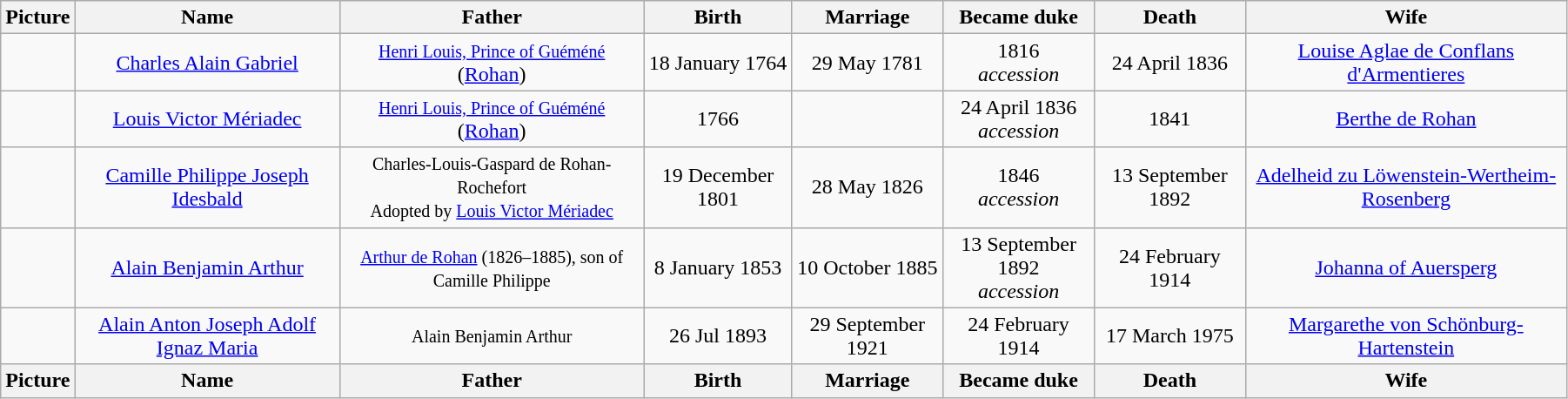<table width=95% class="wikitable">
<tr>
<th>Picture</th>
<th>Name</th>
<th>Father</th>
<th>Birth</th>
<th>Marriage</th>
<th>Became duke</th>
<th>Death</th>
<th>Wife</th>
</tr>
<tr>
<td style="text-align: center;"></td>
<td style="text-align: center;"><a href='#'>Charles Alain Gabriel</a><br></td>
<td style="text-align: center;"><small><a href='#'>Henri Louis, Prince of Guéméné</a></small><br> (<a href='#'>Rohan</a>)</td>
<td style="text-align: center;">18 January 1764</td>
<td style="text-align: center;">29 May 1781</td>
<td style="text-align: center;">1816<br><em>accession</em></td>
<td style="text-align: center;">24 April 1836</td>
<td style="text-align: center;"><a href='#'>Louise Aglae de Conflans d'Armentieres</a></td>
</tr>
<tr>
<td style="text-align: center;"></td>
<td style="text-align: center;"><a href='#'>Louis Victor Mériadec</a><br></td>
<td style="text-align: center;"><small><a href='#'>Henri Louis, Prince of Guéméné</a></small><br> (<a href='#'>Rohan</a>)</td>
<td style="text-align: center;">1766</td>
<td style="text-align: center;"></td>
<td style="text-align: center;">24 April 1836<br><em>accession</em></td>
<td style="text-align: center;">1841</td>
<td style="text-align: center;"><a href='#'>Berthe de Rohan</a></td>
</tr>
<tr>
<td style="text-align: center;"></td>
<td style="text-align: center;"><a href='#'>Camille Philippe Joseph Idesbald</a><br></td>
<td style="text-align: center;"><small> Charles-Louis-Gaspard de Rohan-Rochefort</small><br><small>Adopted by <a href='#'>Louis Victor Mériadec</a></small></td>
<td style="text-align: center;">19 December 1801</td>
<td style="text-align: center;">28 May 1826</td>
<td style="text-align: center;">1846<br><em>accession</em></td>
<td style="text-align: center;">13 September 1892</td>
<td style="text-align: center;"><a href='#'>Adelheid zu Löwenstein-Wertheim-Rosenberg</a></td>
</tr>
<tr>
<td style="text-align: center;"></td>
<td style="text-align: center;"><a href='#'>Alain Benjamin Arthur</a><br></td>
<td style="text-align: center;"><small><a href='#'>Arthur de Rohan</a> (1826–1885), son of Camille Philippe</small></td>
<td style="text-align: center;">8 January 1853</td>
<td style="text-align: center;">10 October 1885</td>
<td style="text-align: center;">13 September 1892<br><em>accession</em></td>
<td style="text-align: center;">24 February 1914</td>
<td style="text-align: center;"><a href='#'>Johanna of Auersperg</a></td>
</tr>
<tr>
<td style="text-align: center;"></td>
<td style="text-align: center;"><a href='#'>Alain Anton Joseph Adolf Ignaz Maria</a><br></td>
<td style="text-align: center;"><small>Alain Benjamin Arthur</small></td>
<td style="text-align: center;">26 Jul 1893</td>
<td style="text-align: center;">29 September 1921</td>
<td style="text-align: center;">24 February 1914<br></td>
<td style="text-align: center;">17 March 1975</td>
<td style="text-align: center;"><a href='#'>Margarethe von Schönburg-Hartenstein</a></td>
</tr>
<tr>
<th>Picture</th>
<th>Name</th>
<th>Father</th>
<th>Birth</th>
<th>Marriage</th>
<th>Became duke</th>
<th>Death</th>
<th>Wife</th>
</tr>
</table>
